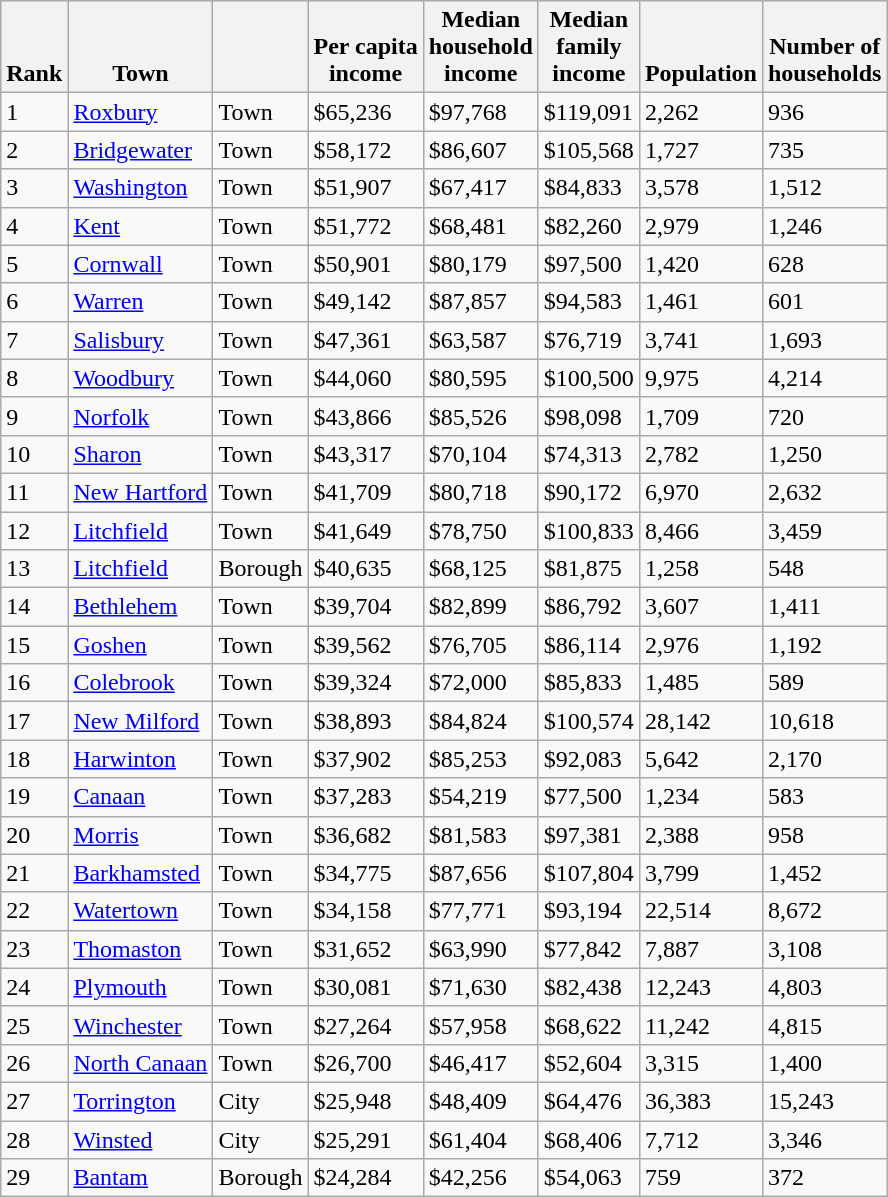<table class="wikitable sortable">
<tr valign=bottom>
<th>Rank</th>
<th>Town</th>
<th></th>
<th>Per capita<br>income</th>
<th>Median<br>household<br>income</th>
<th>Median<br>family<br>income</th>
<th>Population</th>
<th>Number of<br>households</th>
</tr>
<tr>
<td>1</td>
<td><a href='#'>Roxbury</a></td>
<td>Town</td>
<td>$65,236</td>
<td>$97,768</td>
<td>$119,091</td>
<td>2,262</td>
<td>936</td>
</tr>
<tr>
<td>2</td>
<td><a href='#'>Bridgewater</a></td>
<td>Town</td>
<td>$58,172</td>
<td>$86,607</td>
<td>$105,568</td>
<td>1,727</td>
<td>735</td>
</tr>
<tr>
<td>3</td>
<td><a href='#'>Washington</a></td>
<td>Town</td>
<td>$51,907</td>
<td>$67,417</td>
<td>$84,833</td>
<td>3,578</td>
<td>1,512</td>
</tr>
<tr>
<td>4</td>
<td><a href='#'>Kent</a></td>
<td>Town</td>
<td>$51,772</td>
<td>$68,481</td>
<td>$82,260</td>
<td>2,979</td>
<td>1,246</td>
</tr>
<tr>
<td>5</td>
<td><a href='#'>Cornwall</a></td>
<td>Town</td>
<td>$50,901</td>
<td>$80,179</td>
<td>$97,500</td>
<td>1,420</td>
<td>628</td>
</tr>
<tr>
<td>6</td>
<td><a href='#'>Warren</a></td>
<td>Town</td>
<td>$49,142</td>
<td>$87,857</td>
<td>$94,583</td>
<td>1,461</td>
<td>601</td>
</tr>
<tr>
<td>7</td>
<td><a href='#'>Salisbury</a></td>
<td>Town</td>
<td>$47,361</td>
<td>$63,587</td>
<td>$76,719</td>
<td>3,741</td>
<td>1,693</td>
</tr>
<tr>
<td>8</td>
<td><a href='#'>Woodbury</a></td>
<td>Town</td>
<td>$44,060</td>
<td>$80,595</td>
<td>$100,500</td>
<td>9,975</td>
<td>4,214</td>
</tr>
<tr>
<td>9</td>
<td><a href='#'>Norfolk</a></td>
<td>Town</td>
<td>$43,866</td>
<td>$85,526</td>
<td>$98,098</td>
<td>1,709</td>
<td>720</td>
</tr>
<tr>
<td>10</td>
<td><a href='#'>Sharon</a></td>
<td>Town</td>
<td>$43,317</td>
<td>$70,104</td>
<td>$74,313</td>
<td>2,782</td>
<td>1,250</td>
</tr>
<tr>
<td>11</td>
<td><a href='#'>New Hartford</a></td>
<td>Town</td>
<td>$41,709</td>
<td>$80,718</td>
<td>$90,172</td>
<td>6,970</td>
<td>2,632</td>
</tr>
<tr>
<td>12</td>
<td><a href='#'>Litchfield</a></td>
<td>Town</td>
<td>$41,649</td>
<td>$78,750</td>
<td>$100,833</td>
<td>8,466</td>
<td>3,459</td>
</tr>
<tr>
<td>13</td>
<td><a href='#'>Litchfield</a></td>
<td>Borough</td>
<td>$40,635</td>
<td>$68,125</td>
<td>$81,875</td>
<td>1,258</td>
<td>548</td>
</tr>
<tr>
<td>14</td>
<td><a href='#'>Bethlehem</a></td>
<td>Town</td>
<td>$39,704</td>
<td>$82,899</td>
<td>$86,792</td>
<td>3,607</td>
<td>1,411</td>
</tr>
<tr>
<td>15</td>
<td><a href='#'>Goshen</a></td>
<td>Town</td>
<td>$39,562</td>
<td>$76,705</td>
<td>$86,114</td>
<td>2,976</td>
<td>1,192</td>
</tr>
<tr>
<td>16</td>
<td><a href='#'>Colebrook</a></td>
<td>Town</td>
<td>$39,324</td>
<td>$72,000</td>
<td>$85,833</td>
<td>1,485</td>
<td>589</td>
</tr>
<tr>
<td>17</td>
<td><a href='#'>New Milford</a></td>
<td>Town</td>
<td>$38,893</td>
<td>$84,824</td>
<td>$100,574</td>
<td>28,142</td>
<td>10,618</td>
</tr>
<tr>
<td>18</td>
<td><a href='#'>Harwinton</a></td>
<td>Town</td>
<td>$37,902</td>
<td>$85,253</td>
<td>$92,083</td>
<td>5,642</td>
<td>2,170</td>
</tr>
<tr>
<td>19</td>
<td><a href='#'>Canaan</a></td>
<td>Town</td>
<td>$37,283</td>
<td>$54,219</td>
<td>$77,500</td>
<td>1,234</td>
<td>583</td>
</tr>
<tr>
<td>20</td>
<td><a href='#'>Morris</a></td>
<td>Town</td>
<td>$36,682</td>
<td>$81,583</td>
<td>$97,381</td>
<td>2,388</td>
<td>958</td>
</tr>
<tr>
<td>21</td>
<td><a href='#'>Barkhamsted</a></td>
<td>Town</td>
<td>$34,775</td>
<td>$87,656</td>
<td>$107,804</td>
<td>3,799</td>
<td>1,452</td>
</tr>
<tr>
<td>22</td>
<td><a href='#'>Watertown</a></td>
<td>Town</td>
<td>$34,158</td>
<td>$77,771</td>
<td>$93,194</td>
<td>22,514</td>
<td>8,672</td>
</tr>
<tr>
<td>23</td>
<td><a href='#'>Thomaston</a></td>
<td>Town</td>
<td>$31,652</td>
<td>$63,990</td>
<td>$77,842</td>
<td>7,887</td>
<td>3,108</td>
</tr>
<tr>
<td>24</td>
<td><a href='#'>Plymouth</a></td>
<td>Town</td>
<td>$30,081</td>
<td>$71,630</td>
<td>$82,438</td>
<td>12,243</td>
<td>4,803</td>
</tr>
<tr>
<td>25</td>
<td><a href='#'>Winchester</a></td>
<td>Town</td>
<td>$27,264</td>
<td>$57,958</td>
<td>$68,622</td>
<td>11,242</td>
<td>4,815</td>
</tr>
<tr>
<td>26</td>
<td><a href='#'>North Canaan</a></td>
<td>Town</td>
<td>$26,700</td>
<td>$46,417</td>
<td>$52,604</td>
<td>3,315</td>
<td>1,400</td>
</tr>
<tr>
<td>27</td>
<td><a href='#'>Torrington</a></td>
<td>City</td>
<td>$25,948</td>
<td>$48,409</td>
<td>$64,476</td>
<td>36,383</td>
<td>15,243</td>
</tr>
<tr>
<td>28</td>
<td><a href='#'>Winsted</a></td>
<td>City</td>
<td>$25,291</td>
<td>$61,404</td>
<td>$68,406</td>
<td>7,712</td>
<td>3,346</td>
</tr>
<tr>
<td>29</td>
<td><a href='#'>Bantam</a></td>
<td>Borough</td>
<td>$24,284</td>
<td>$42,256</td>
<td>$54,063</td>
<td>759</td>
<td>372</td>
</tr>
</table>
